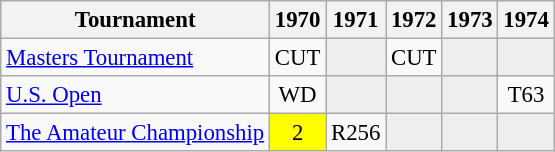<table class="wikitable" style="font-size:95%;text-align:center;">
<tr>
<th>Tournament</th>
<th>1970</th>
<th>1971</th>
<th>1972</th>
<th>1973</th>
<th>1974</th>
</tr>
<tr>
<td align=left><a href='#'>Masters Tournament</a></td>
<td>CUT</td>
<td style="background:#eeeeee;"></td>
<td>CUT</td>
<td style="background:#eeeeee;"></td>
<td style="background:#eeeeee;"></td>
</tr>
<tr>
<td align=left><a href='#'>U.S. Open</a></td>
<td>WD</td>
<td style="background:#eeeeee;"></td>
<td style="background:#eeeeee;"></td>
<td style="background:#eeeeee;"></td>
<td>T63</td>
</tr>
<tr>
<td align=left><a href='#'>The Amateur Championship</a></td>
<td style="background:yellow;">2</td>
<td>R256</td>
<td style="background:#eeeeee;"></td>
<td style="background:#eeeeee;"></td>
<td style="background:#eeeeee;"></td>
</tr>
</table>
